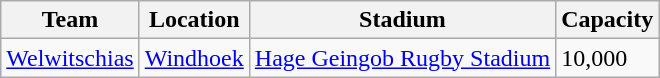<table class="wikitable sortable">
<tr>
<th>Team</th>
<th>Location</th>
<th>Stadium</th>
<th>Capacity</th>
</tr>
<tr>
<td><a href='#'>Welwitschias</a></td>
<td><a href='#'>Windhoek</a></td>
<td><a href='#'>Hage Geingob Rugby Stadium</a></td>
<td>10,000</td>
</tr>
</table>
